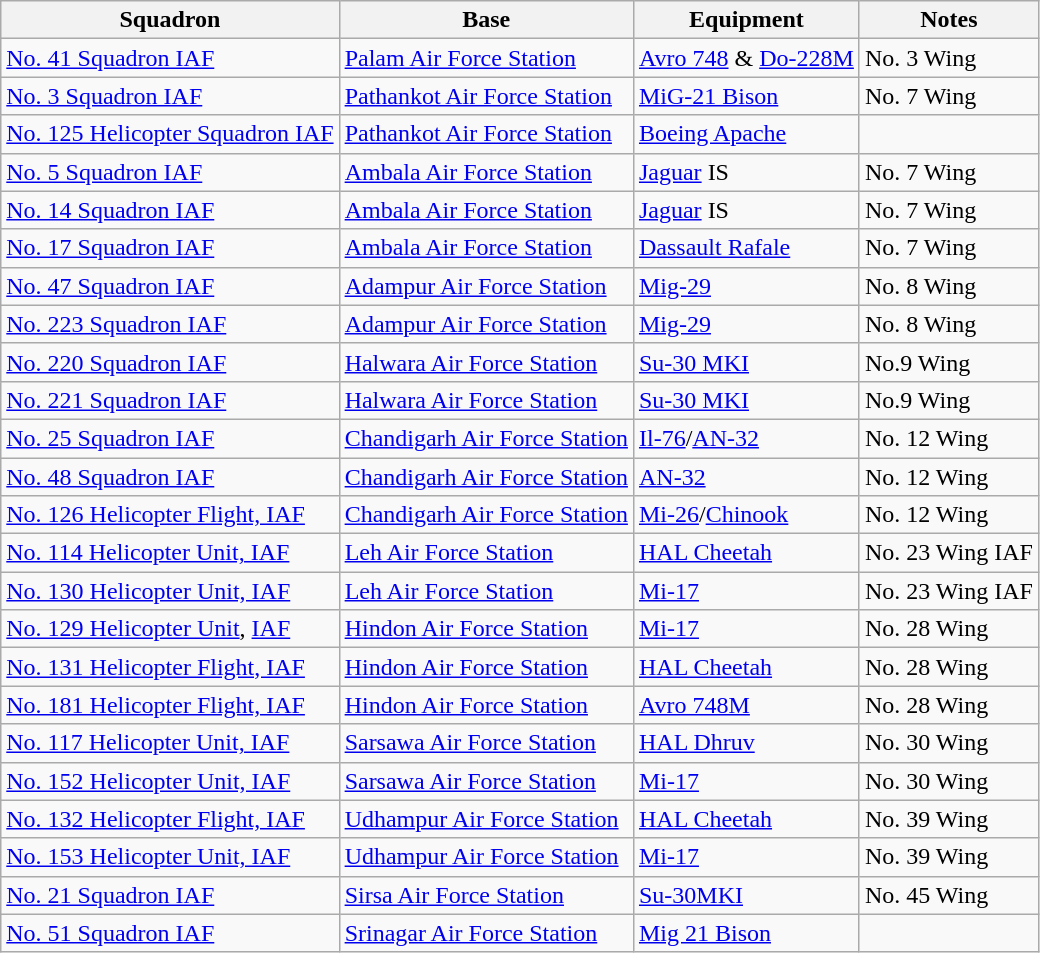<table class="wikitable sortable">
<tr>
<th>Squadron</th>
<th>Base</th>
<th>Equipment</th>
<th>Notes</th>
</tr>
<tr>
<td><a href='#'>No. 41 Squadron IAF</a></td>
<td><a href='#'>Palam Air Force Station</a></td>
<td><a href='#'>Avro 748</a> & <a href='#'>Do-228M</a></td>
<td>No. 3 Wing</td>
</tr>
<tr>
<td><a href='#'>No. 3 Squadron IAF</a></td>
<td><a href='#'>Pathankot Air Force Station</a></td>
<td><a href='#'>MiG-21 Bison</a></td>
<td>No. 7 Wing</td>
</tr>
<tr>
<td><a href='#'>No. 125 Helicopter Squadron IAF</a></td>
<td><a href='#'>Pathankot Air Force Station</a></td>
<td><a href='#'>Boeing Apache</a></td>
<td></td>
</tr>
<tr>
<td><a href='#'>No. 5 Squadron IAF</a></td>
<td><a href='#'>Ambala Air Force Station</a></td>
<td><a href='#'>Jaguar</a> IS</td>
<td>No. 7 Wing</td>
</tr>
<tr>
<td><a href='#'>No. 14 Squadron IAF</a></td>
<td><a href='#'>Ambala Air Force Station</a></td>
<td><a href='#'>Jaguar</a> IS</td>
<td>No. 7 Wing</td>
</tr>
<tr>
<td><a href='#'>No. 17 Squadron IAF</a></td>
<td><a href='#'>Ambala Air Force Station</a></td>
<td><a href='#'>Dassault Rafale</a></td>
<td>No. 7 Wing</td>
</tr>
<tr>
<td><a href='#'>No. 47 Squadron IAF</a></td>
<td><a href='#'>Adampur Air Force Station</a></td>
<td><a href='#'>Mig-29</a></td>
<td>No. 8 Wing</td>
</tr>
<tr>
<td><a href='#'>No. 223 Squadron IAF</a></td>
<td><a href='#'>Adampur Air Force Station</a></td>
<td><a href='#'>Mig-29</a></td>
<td>No. 8 Wing</td>
</tr>
<tr>
<td><a href='#'>No. 220 Squadron IAF</a></td>
<td><a href='#'>Halwara Air Force Station</a></td>
<td><a href='#'>Su-30 MKI</a></td>
<td>No.9 Wing</td>
</tr>
<tr>
<td><a href='#'>No. 221 Squadron IAF</a></td>
<td><a href='#'>Halwara Air Force Station</a></td>
<td><a href='#'>Su-30 MKI</a></td>
<td>No.9 Wing</td>
</tr>
<tr>
<td><a href='#'>No. 25 Squadron IAF</a></td>
<td><a href='#'>Chandigarh Air Force Station</a></td>
<td><a href='#'>Il-76</a>/<a href='#'>AN-32</a></td>
<td>No. 12 Wing</td>
</tr>
<tr>
<td><a href='#'>No. 48 Squadron IAF</a></td>
<td><a href='#'>Chandigarh Air Force Station</a></td>
<td><a href='#'>AN-32</a></td>
<td>No. 12 Wing</td>
</tr>
<tr>
<td><a href='#'>No. 126 Helicopter Flight, IAF</a></td>
<td><a href='#'>Chandigarh Air Force Station</a></td>
<td><a href='#'>Mi-26</a>/<a href='#'>Chinook</a></td>
<td>No. 12 Wing</td>
</tr>
<tr>
<td><a href='#'>No. 114 Helicopter Unit, IAF</a></td>
<td><a href='#'>Leh Air Force Station</a></td>
<td><a href='#'>HAL Cheetah</a></td>
<td>No. 23 Wing IAF</td>
</tr>
<tr>
<td><a href='#'>No. 130 Helicopter Unit, IAF</a></td>
<td><a href='#'>Leh Air Force Station</a></td>
<td><a href='#'>Mi-17</a></td>
<td>No. 23 Wing IAF</td>
</tr>
<tr>
<td><a href='#'>No. 129 Helicopter Unit</a>, <a href='#'>IAF</a></td>
<td><a href='#'>Hindon Air Force Station</a></td>
<td><a href='#'>Mi-17</a></td>
<td>No. 28 Wing</td>
</tr>
<tr>
<td><a href='#'>No. 131 Helicopter Flight, IAF</a></td>
<td><a href='#'>Hindon Air Force Station</a></td>
<td><a href='#'>HAL Cheetah</a></td>
<td>No. 28 Wing</td>
</tr>
<tr>
<td><a href='#'>No. 181 Helicopter Flight, IAF</a></td>
<td><a href='#'>Hindon Air Force Station</a></td>
<td><a href='#'>Avro 748M</a></td>
<td>No. 28 Wing</td>
</tr>
<tr>
<td><a href='#'>No. 117 Helicopter Unit, IAF</a></td>
<td><a href='#'>Sarsawa Air Force Station</a></td>
<td><a href='#'>HAL Dhruv</a></td>
<td>No. 30 Wing</td>
</tr>
<tr>
<td><a href='#'>No. 152 Helicopter Unit, IAF</a></td>
<td><a href='#'>Sarsawa Air Force Station</a></td>
<td><a href='#'>Mi-17</a></td>
<td>No. 30 Wing</td>
</tr>
<tr>
<td><a href='#'>No. 132 Helicopter Flight, IAF</a></td>
<td><a href='#'>Udhampur Air Force Station</a></td>
<td><a href='#'>HAL Cheetah</a></td>
<td>No. 39 Wing</td>
</tr>
<tr>
<td><a href='#'>No. 153 Helicopter Unit, IAF</a></td>
<td><a href='#'>Udhampur Air Force Station</a></td>
<td><a href='#'>Mi-17</a></td>
<td>No. 39 Wing</td>
</tr>
<tr>
<td><a href='#'>No. 21 Squadron IAF</a></td>
<td><a href='#'>Sirsa Air Force Station</a></td>
<td><a href='#'>Su-30MKI</a></td>
<td>No. 45 Wing</td>
</tr>
<tr>
<td><a href='#'>No. 51 Squadron IAF</a></td>
<td><a href='#'>Srinagar Air Force Station</a></td>
<td><a href='#'>Mig 21 Bison</a></td>
<td></td>
</tr>
</table>
